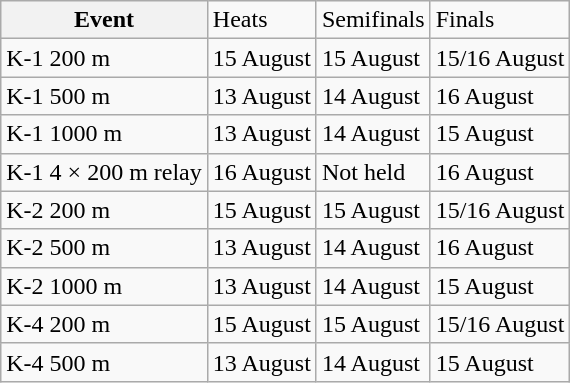<table class="wikitable">
<tr>
<th>Event</th>
<td>Heats</td>
<td>Semifinals</td>
<td>Finals</td>
</tr>
<tr>
<td>K-1 200 m</td>
<td>15 August</td>
<td>15 August</td>
<td>15/16 August</td>
</tr>
<tr>
<td>K-1 500 m</td>
<td>13 August</td>
<td>14 August</td>
<td>16 August</td>
</tr>
<tr>
<td>K-1 1000 m</td>
<td>13 August</td>
<td>14 August</td>
<td>15 August</td>
</tr>
<tr>
<td>K-1 4 × 200 m relay</td>
<td>16 August</td>
<td>Not held</td>
<td>16 August</td>
</tr>
<tr>
<td>K-2 200 m</td>
<td>15 August</td>
<td>15 August</td>
<td>15/16 August</td>
</tr>
<tr>
<td>K-2 500 m</td>
<td>13 August</td>
<td>14 August</td>
<td>16 August</td>
</tr>
<tr>
<td>K-2 1000 m</td>
<td>13 August</td>
<td>14 August</td>
<td>15 August</td>
</tr>
<tr>
<td>K-4 200 m</td>
<td>15 August</td>
<td>15 August</td>
<td>15/16 August</td>
</tr>
<tr>
<td>K-4 500 m</td>
<td>13 August</td>
<td>14 August</td>
<td>15 August</td>
</tr>
</table>
